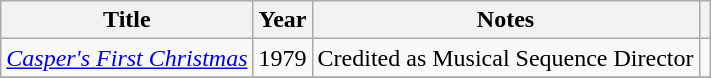<table class="wikitable plainrowheaders sortable">
<tr>
<th scope="col">Title</th>
<th scope="col">Year</th>
<th scope="col" class="unsortable">Notes</th>
<th scope="col" class="unsortable"></th>
</tr>
<tr>
<td><em><a href='#'>Casper's First Christmas</a></em></td>
<td>1979</td>
<td>Credited as Musical Sequence Director</td>
<td></td>
</tr>
<tr>
</tr>
</table>
